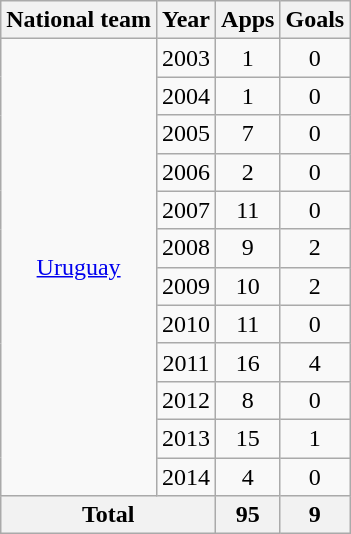<table class="wikitable" style="text-align:center">
<tr>
<th>National team</th>
<th>Year</th>
<th>Apps</th>
<th>Goals</th>
</tr>
<tr>
<td rowspan="12"><a href='#'>Uruguay</a></td>
<td>2003</td>
<td>1</td>
<td>0</td>
</tr>
<tr>
<td>2004</td>
<td>1</td>
<td>0</td>
</tr>
<tr>
<td>2005</td>
<td>7</td>
<td>0</td>
</tr>
<tr>
<td>2006</td>
<td>2</td>
<td>0</td>
</tr>
<tr>
<td>2007</td>
<td>11</td>
<td>0</td>
</tr>
<tr>
<td>2008</td>
<td>9</td>
<td>2</td>
</tr>
<tr>
<td>2009</td>
<td>10</td>
<td>2</td>
</tr>
<tr>
<td>2010</td>
<td>11</td>
<td>0</td>
</tr>
<tr>
<td>2011</td>
<td>16</td>
<td>4</td>
</tr>
<tr>
<td>2012</td>
<td>8</td>
<td>0</td>
</tr>
<tr>
<td>2013</td>
<td>15</td>
<td>1</td>
</tr>
<tr>
<td>2014</td>
<td>4</td>
<td>0</td>
</tr>
<tr>
<th colspan="2">Total</th>
<th>95</th>
<th>9</th>
</tr>
</table>
